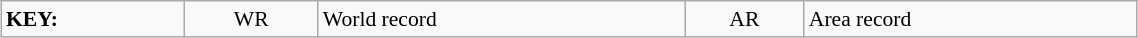<table class="wikitable" style="margin:0.5em auto; font-size:90%;position:relative;" width=60%>
<tr>
<td><strong>KEY:</strong></td>
<td align=center>WR</td>
<td>World record</td>
<td align=center>AR</td>
<td>Area record</td>
</tr>
</table>
